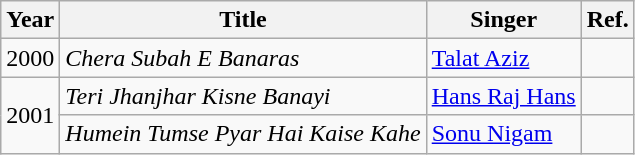<table class="wikitable sortable">
<tr>
<th>Year</th>
<th>Title</th>
<th>Singer</th>
<th class="unsortable">Ref.</th>
</tr>
<tr>
<td>2000</td>
<td><em>Chera Subah E Banaras</em></td>
<td><a href='#'>Talat Aziz</a></td>
<td></td>
</tr>
<tr>
<td rowspan="2">2001</td>
<td><em>Teri Jhanjhar Kisne Banayi</em></td>
<td><a href='#'>Hans Raj Hans</a></td>
<td></td>
</tr>
<tr>
<td><em>Humein Tumse Pyar Hai Kaise Kahe</em></td>
<td><a href='#'>Sonu Nigam</a></td>
<td></td>
</tr>
</table>
